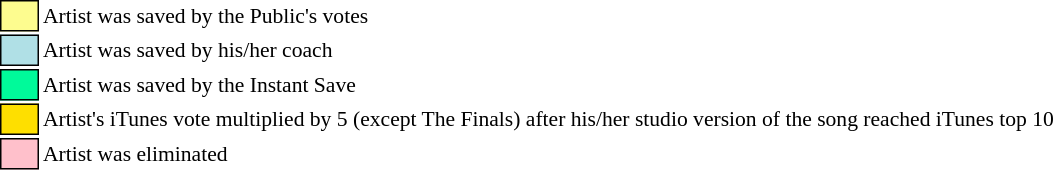<table class="toccolours" style="font-size: 90%; white-space: nowrap;">
<tr>
<td style="background-color:#fdfc8f; border: 1px solid black">      </td>
<td>Artist was saved by the Public's votes</td>
</tr>
<tr>
<td style="background-color:#B0E0E6; border: 1px solid black">      </td>
<td>Artist was saved by his/her coach</td>
</tr>
<tr>
<td style="background-color:#00FA9A; border: 1px solid black">      </td>
<td>Artist was saved by the Instant Save</td>
</tr>
<tr>
<td style="background-color:#FEDF00; border: 1px solid black">      </td>
<td>Artist's iTunes vote multiplied by 5 (except The Finals) after his/her studio version of the song reached iTunes top 10</td>
</tr>
<tr>
<td style="background-color:pink; border: 1px solid black">      </td>
<td>Artist was eliminated</td>
</tr>
</table>
